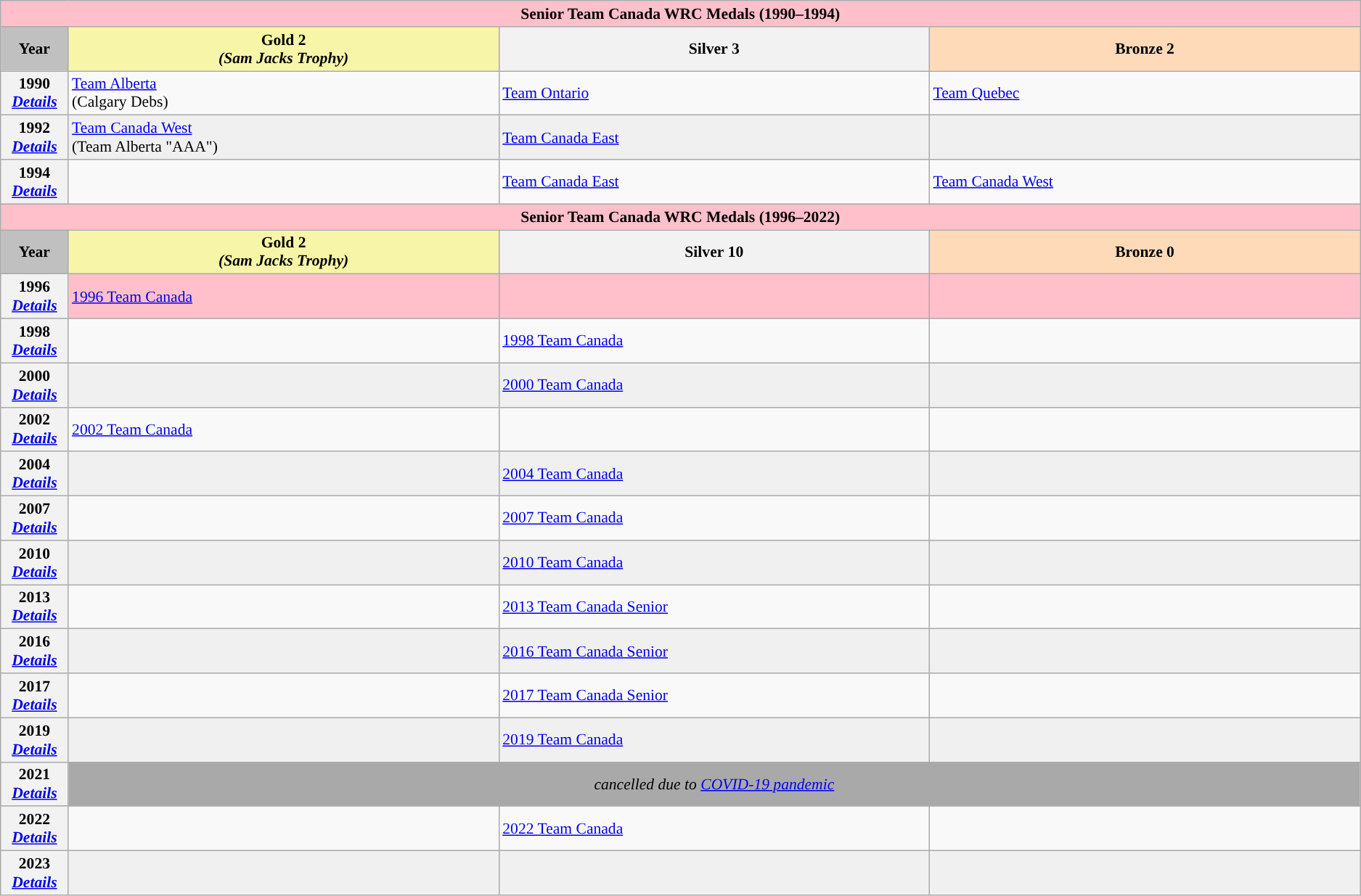<table class="wikitable" style="text-align:left; font-size:90%;">
<tr>
<th colspan=4 width:5%" style="background:pink;">Senior Team Canada WRC Medals (1990–1994)</th>
</tr>
<tr>
<th width=1% style="background:silver;">Year</th>
<th width=15% style="background:#f7f6a8;"><strong>Gold</strong>  2<br><em>(Sam Jacks Trophy)</em></th>
<th width=15%><strong>Silver</strong>  3</th>
<th width=15% style="background:#ffdab9;"><strong>Bronze</strong>  2</th>
</tr>
<tr>
<th !style="text-align:left;">1990 <br> <em><a href='#'>Details</a></em></th>
<td> <a href='#'>Team Alberta</a><br>(Calgary Debs)</td>
<td> <a href='#'>Team Ontario</a></td>
<td> <a href='#'>Team Quebec</a></td>
</tr>
<tr bgcolor=#f0f0f0>
<th !style="text-align:left;">1992 <br> <em><a href='#'>Details</a></em></th>
<td> <a href='#'>Team Canada West</a><br>(Team Alberta "AAA")</td>
<td> <a href='#'>Team Canada East</a></td>
<td></td>
</tr>
<tr>
<th !style="text-align:left;">1994 <br> <em><a href='#'>Details</a></em></th>
<td></td>
<td> <a href='#'>Team Canada East</a></td>
<td> <a href='#'>Team Canada West</a></td>
</tr>
<tr>
<th colspan=4 width:5%" style="background:pink;">Senior Team Canada WRC Medals (1996–2022)</th>
</tr>
<tr>
<th width=1% style="background:silver;">Year</th>
<th width=15% style="background:#f7f6a8;"><strong>Gold</strong>  2<br><em>(Sam Jacks Trophy)</em></th>
<th width=15%><strong>Silver</strong>  10</th>
<th width=15% style="background:#ffdab9;"><strong>Bronze</strong>  0</th>
</tr>
<tr bgcolor=pink>
<th !style="text-align:left;">1996 <br> <em><a href='#'>Details</a></em></th>
<td> <a href='#'>1996 Team Canada</a></td>
<td></td>
<td></td>
</tr>
<tr>
<th !style="text-align:left;">1998 <br> <em><a href='#'>Details</a></em></th>
<td></td>
<td> <a href='#'>1998 Team Canada</a></td>
<td></td>
</tr>
<tr bgcolor=#f0f0f0>
<th !style="text-align:left;">2000 <br> <em><a href='#'>Details</a></em></th>
<td></td>
<td> <a href='#'>2000 Team Canada</a></td>
<td></td>
</tr>
<tr>
<th !style="text-align:left;">2002 <br> <em><a href='#'>Details</a></em></th>
<td> <a href='#'>2002 Team Canada</a></td>
<td></td>
<td></td>
</tr>
<tr bgcolor=#f0f0f0>
<th !style="text-align:left;">2004 <br> <em><a href='#'>Details</a></em></th>
<td></td>
<td> <a href='#'>2004 Team Canada</a></td>
<td></td>
</tr>
<tr>
<th !style="text-align:left;">2007 <br> <em><a href='#'>Details</a></em></th>
<td></td>
<td> <a href='#'>2007 Team Canada</a></td>
<td></td>
</tr>
<tr bgcolor=#f0f0f0>
<th !style="text-align:left;">2010 <br> <em><a href='#'>Details</a></em></th>
<td></td>
<td> <a href='#'>2010 Team Canada</a></td>
<td></td>
</tr>
<tr>
<th !style="text-align:left;">2013 <br> <em><a href='#'>Details</a></em></th>
<td></td>
<td> <a href='#'>2013 Team Canada Senior</a></td>
<td></td>
</tr>
<tr bgcolor=#f0f0f0>
<th !style="text-align:left;">2016 <br> <em><a href='#'>Details</a></em></th>
<td></td>
<td> <a href='#'>2016 Team Canada Senior</a></td>
<td></td>
</tr>
<tr>
<th !style="text-align:left;">2017 <br> <em><a href='#'>Details</a></em></th>
<td></td>
<td> <a href='#'>2017 Team Canada Senior</a></td>
<td></td>
</tr>
<tr bgcolor=#f0f0f0>
<th !style="text-align:left;">2019 <br> <em><a href='#'>Details</a></em></th>
<td></td>
<td> <a href='#'>2019 Team Canada</a></td>
<td></td>
</tr>
<tr bgcolor=darkgrey>
<th !style="text-align:left;">2021 <br> <em><a href='#'>Details</a></em></th>
<td align=center colspan=4><em>cancelled due to <a href='#'>COVID-19 pandemic</a></em></td>
</tr>
<tr>
<th !style="text-align:left;">2022 <br> <em><a href='#'>Details</a></em></th>
<td></td>
<td> <a href='#'>2022 Team Canada</a></td>
<td></td>
</tr>
<tr bgcolor=#f0f0f0>
<th !style="text-align:left;">2023 <br> <em><a href='#'>Details</a></em></th>
<td></td>
<td></td>
<td></td>
</tr>
</table>
